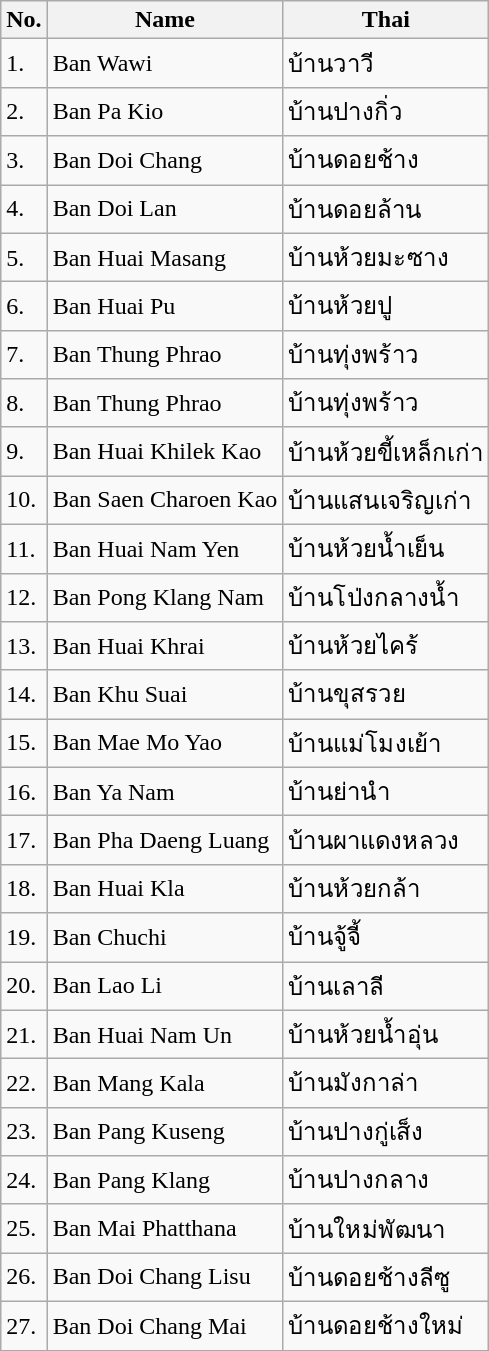<table class="wikitable sortable">
<tr>
<th>No.</th>
<th>Name</th>
<th>Thai</th>
</tr>
<tr>
<td>1.</td>
<td>Ban Wawi</td>
<td>บ้านวาวี</td>
</tr>
<tr>
<td>2.</td>
<td>Ban Pa Kio</td>
<td>บ้านปางกิ่ว</td>
</tr>
<tr>
<td>3.</td>
<td>Ban Doi Chang</td>
<td>บ้านดอยช้าง</td>
</tr>
<tr>
<td>4.</td>
<td>Ban Doi Lan</td>
<td>บ้านดอยล้าน</td>
</tr>
<tr>
<td>5.</td>
<td>Ban Huai Masang</td>
<td>บ้านห้วยมะซาง</td>
</tr>
<tr>
<td>6.</td>
<td>Ban Huai Pu</td>
<td>บ้านห้วยปู</td>
</tr>
<tr>
<td>7.</td>
<td>Ban Thung Phrao</td>
<td>บ้านทุ่งพร้าว</td>
</tr>
<tr>
<td>8.</td>
<td>Ban Thung Phrao</td>
<td>บ้านทุ่งพร้าว</td>
</tr>
<tr>
<td>9.</td>
<td>Ban Huai Khilek Kao</td>
<td>บ้านห้วยขี้เหล็กเก่า</td>
</tr>
<tr>
<td>10.</td>
<td>Ban Saen Charoen Kao</td>
<td>บ้านแสนเจริญเก่า</td>
</tr>
<tr>
<td>11.</td>
<td>Ban Huai Nam Yen</td>
<td>บ้านห้วยน้ำเย็น</td>
</tr>
<tr>
<td>12.</td>
<td>Ban Pong Klang Nam</td>
<td>บ้านโป่งกลางน้ำ</td>
</tr>
<tr>
<td>13.</td>
<td>Ban Huai Khrai</td>
<td>บ้านห้วยไคร้</td>
</tr>
<tr>
<td>14.</td>
<td>Ban Khu Suai</td>
<td>บ้านขุสรวย</td>
</tr>
<tr>
<td>15.</td>
<td>Ban Mae Mo Yao</td>
<td>บ้านแม่โมงเย้า</td>
</tr>
<tr>
<td>16.</td>
<td>Ban Ya Nam</td>
<td>บ้านย่านำ</td>
</tr>
<tr>
<td>17.</td>
<td>Ban Pha Daeng Luang</td>
<td>บ้านผาแดงหลวง</td>
</tr>
<tr>
<td>18.</td>
<td>Ban Huai Kla</td>
<td>บ้านห้วยกล้า</td>
</tr>
<tr>
<td>19.</td>
<td>Ban Chuchi</td>
<td>บ้านจู้จี้</td>
</tr>
<tr>
<td>20.</td>
<td>Ban Lao Li</td>
<td>บ้านเลาลี</td>
</tr>
<tr>
<td>21.</td>
<td>Ban Huai Nam Un</td>
<td>บ้านห้วยน้ำอุ่น</td>
</tr>
<tr>
<td>22.</td>
<td>Ban Mang Kala</td>
<td>บ้านมังกาล่า</td>
</tr>
<tr>
<td>23.</td>
<td>Ban Pang Kuseng</td>
<td>บ้านปางกู่เส็ง</td>
</tr>
<tr>
<td>24.</td>
<td>Ban Pang Klang</td>
<td>บ้านปางกลาง</td>
</tr>
<tr>
<td>25.</td>
<td>Ban Mai Phatthana</td>
<td>บ้านใหม่พัฒนา</td>
</tr>
<tr>
<td>26.</td>
<td>Ban Doi Chang Lisu</td>
<td>บ้านดอยช้างลีซู</td>
</tr>
<tr>
<td>27.</td>
<td>Ban Doi Chang Mai</td>
<td>บ้านดอยช้างใหม่</td>
</tr>
</table>
